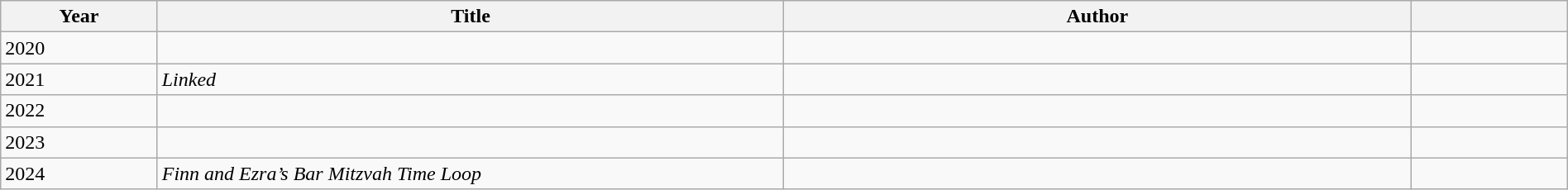<table class="wikitable sortable" style="width:100%">
<tr>
<th scope="col" style="width:10%">Year</th>
<th scope="col" style="width:40%">Title</th>
<th scope="col" style="width:40%">Author</th>
<th scope="col" style="width:10%"></th>
</tr>
<tr>
<td>2020</td>
<td><em></em></td>
<td></td>
<td></td>
</tr>
<tr>
<td>2021</td>
<td><em>Linked</em></td>
<td></td>
<td></td>
</tr>
<tr>
<td>2022</td>
<td><em></em></td>
<td></td>
<td></td>
</tr>
<tr>
<td>2023</td>
<td><em></em></td>
<td></td>
<td></td>
</tr>
<tr>
<td>2024</td>
<td><em>Finn and Ezra’s Bar Mitzvah Time Loop</em></td>
<td></td>
<td></td>
</tr>
</table>
